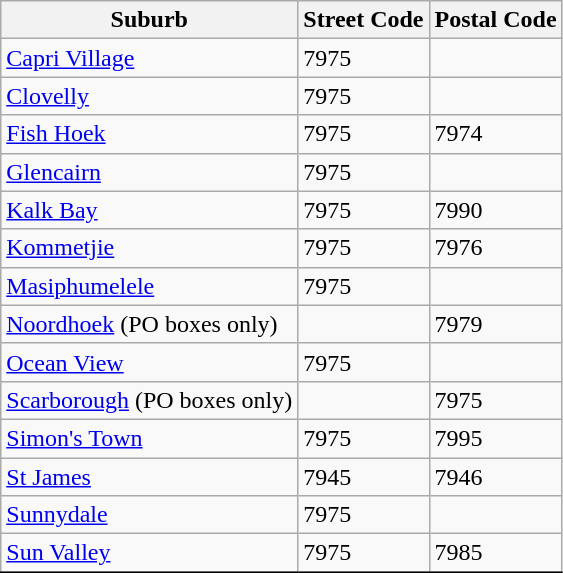<table class="wikitable" style="border:1px solid">
<tr>
<th>Suburb</th>
<th>Street Code</th>
<th>Postal Code</th>
</tr>
<tr>
<td><a href='#'>Capri Village</a></td>
<td>7975</td>
<td></td>
</tr>
<tr>
<td><a href='#'>Clovelly</a></td>
<td>7975</td>
<td></td>
</tr>
<tr>
<td><a href='#'>Fish Hoek</a></td>
<td>7975</td>
<td>7974</td>
</tr>
<tr>
<td><a href='#'>Glencairn</a></td>
<td>7975</td>
<td></td>
</tr>
<tr>
<td><a href='#'>Kalk Bay</a></td>
<td>7975</td>
<td>7990</td>
</tr>
<tr>
<td><a href='#'>Kommetjie</a></td>
<td>7975</td>
<td>7976</td>
</tr>
<tr>
<td><a href='#'>Masiphumelele</a></td>
<td>7975</td>
<td></td>
</tr>
<tr>
<td><a href='#'>Noordhoek</a> (PO boxes only)</td>
<td></td>
<td>7979</td>
</tr>
<tr>
<td><a href='#'>Ocean View</a></td>
<td>7975</td>
<td></td>
</tr>
<tr>
<td><a href='#'>Scarborough</a> (PO boxes only)</td>
<td></td>
<td>7975</td>
</tr>
<tr>
<td><a href='#'>Simon's Town</a></td>
<td>7975</td>
<td>7995</td>
</tr>
<tr>
<td><a href='#'>St James</a></td>
<td>7945</td>
<td>7946</td>
</tr>
<tr>
<td><a href='#'>Sunnydale</a></td>
<td>7975</td>
<td></td>
</tr>
<tr>
<td><a href='#'>Sun Valley</a></td>
<td>7975</td>
<td>7985</td>
</tr>
<tr>
</tr>
</table>
